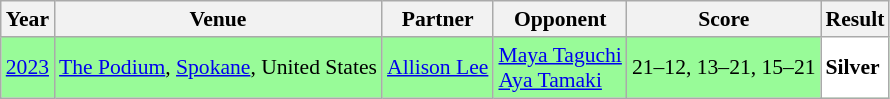<table class="sortable wikitable" style="font-size: 90%;">
<tr>
<th>Year</th>
<th>Venue</th>
<th>Partner</th>
<th>Opponent</th>
<th>Score</th>
<th>Result</th>
</tr>
<tr style="background:#98FB98">
<td align="center"><a href='#'>2023</a></td>
<td align="left"><a href='#'>The Podium</a>, <a href='#'>Spokane</a>, United States</td>
<td align="left"> <a href='#'>Allison Lee</a></td>
<td align="left"> <a href='#'>Maya Taguchi</a><br> <a href='#'>Aya Tamaki</a></td>
<td align="left">21–12, 13–21, 15–21</td>
<td style="text-align:left; background:white"> <strong>Silver</strong></td>
</tr>
</table>
